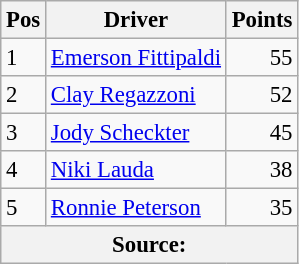<table class="wikitable" style="font-size: 95%;">
<tr>
<th>Pos</th>
<th>Driver</th>
<th>Points</th>
</tr>
<tr>
<td>1</td>
<td> <a href='#'>Emerson Fittipaldi</a></td>
<td align="right">55</td>
</tr>
<tr>
<td>2</td>
<td> <a href='#'>Clay Regazzoni</a></td>
<td align="right">52</td>
</tr>
<tr>
<td>3</td>
<td> <a href='#'>Jody Scheckter</a></td>
<td align="right">45</td>
</tr>
<tr>
<td>4</td>
<td> <a href='#'>Niki Lauda</a></td>
<td align="right">38</td>
</tr>
<tr>
<td>5</td>
<td> <a href='#'>Ronnie Peterson</a></td>
<td align="right">35</td>
</tr>
<tr>
<th colspan=4>Source:</th>
</tr>
</table>
